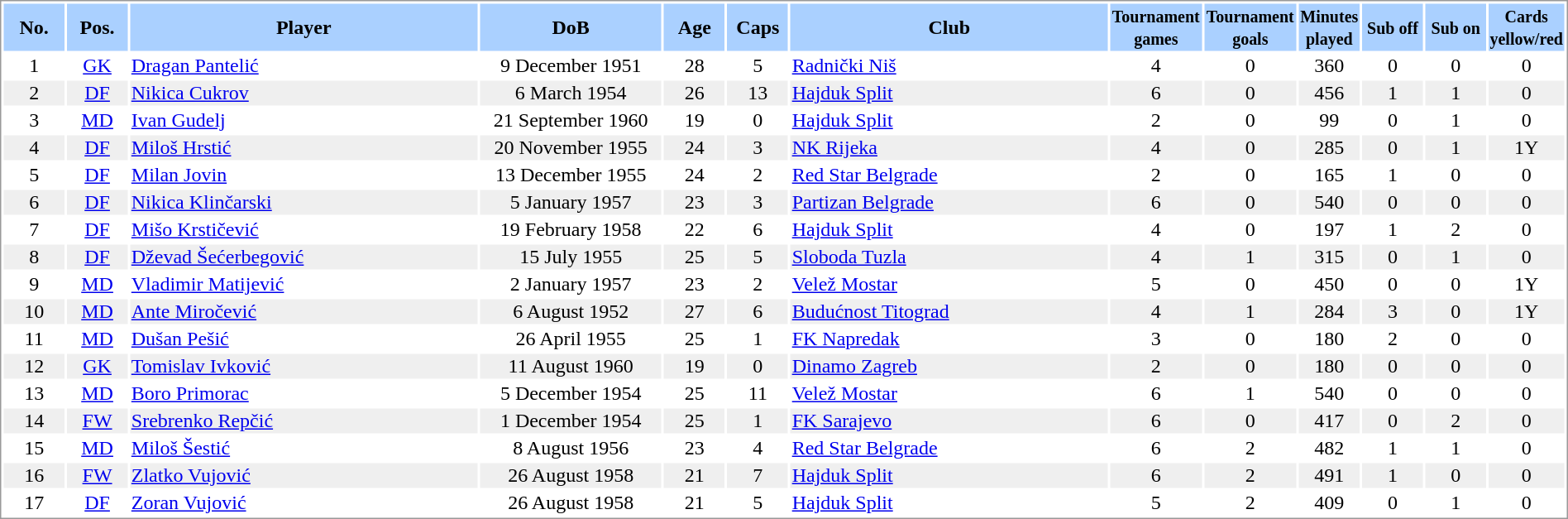<table border="0" width="100%" style="border: 1px solid #999; background-color:#FFFFFF; text-align:center">
<tr align="center" bgcolor="#AAD0FF">
<th width=4%>No.</th>
<th width=4%>Pos.</th>
<th width=23%>Player</th>
<th width=12%>DoB</th>
<th width=4%>Age</th>
<th width=4%>Caps</th>
<th width=21%>Club</th>
<th width=6%><small>Tournament<br>games</small></th>
<th width=6%><small>Tournament<br>goals</small></th>
<th width=4%><small>Minutes<br>played</small></th>
<th width=4%><small>Sub off</small></th>
<th width=4%><small>Sub on</small></th>
<th width=4%><small>Cards<br>yellow/red</small></th>
</tr>
<tr>
<td>1</td>
<td><a href='#'>GK</a></td>
<td align="left"><a href='#'>Dragan Pantelić</a></td>
<td>9 December 1951</td>
<td>28</td>
<td>5</td>
<td align="left"> <a href='#'>Radnički Niš</a></td>
<td>4</td>
<td>0</td>
<td>360</td>
<td>0</td>
<td>0</td>
<td>0</td>
</tr>
<tr bgcolor="#EFEFEF">
<td>2</td>
<td><a href='#'>DF</a></td>
<td align="left"><a href='#'>Nikica Cukrov</a></td>
<td>6 March 1954</td>
<td>26</td>
<td>13</td>
<td align="left"> <a href='#'>Hajduk Split</a></td>
<td>6</td>
<td>0</td>
<td>456</td>
<td>1</td>
<td>1</td>
<td>0</td>
</tr>
<tr>
<td>3</td>
<td><a href='#'>MD</a></td>
<td align="left"><a href='#'>Ivan Gudelj</a></td>
<td>21 September 1960</td>
<td>19</td>
<td>0</td>
<td align="left"> <a href='#'>Hajduk Split</a></td>
<td>2</td>
<td>0</td>
<td>99</td>
<td>0</td>
<td>1</td>
<td>0</td>
</tr>
<tr bgcolor="#EFEFEF">
<td>4</td>
<td><a href='#'>DF</a></td>
<td align="left"><a href='#'>Miloš Hrstić</a></td>
<td>20 November 1955</td>
<td>24</td>
<td>3</td>
<td align="left"> <a href='#'>NK Rijeka</a></td>
<td>4</td>
<td>0</td>
<td>285</td>
<td>0</td>
<td>1</td>
<td>1Y</td>
</tr>
<tr>
<td>5</td>
<td><a href='#'>DF</a></td>
<td align="left"><a href='#'>Milan Jovin</a></td>
<td>13 December 1955</td>
<td>24</td>
<td>2</td>
<td align="left"> <a href='#'>Red Star Belgrade</a></td>
<td>2</td>
<td>0</td>
<td>165</td>
<td>1</td>
<td>0</td>
<td>0</td>
</tr>
<tr bgcolor="#EFEFEF">
<td>6</td>
<td><a href='#'>DF</a></td>
<td align="left"><a href='#'>Nikica Klinčarski</a></td>
<td>5 January 1957</td>
<td>23</td>
<td>3</td>
<td align="left"> <a href='#'>Partizan Belgrade</a></td>
<td>6</td>
<td>0</td>
<td>540</td>
<td>0</td>
<td>0</td>
<td>0</td>
</tr>
<tr>
<td>7</td>
<td><a href='#'>DF</a></td>
<td align="left"><a href='#'>Mišo Krstičević</a></td>
<td>19 February 1958</td>
<td>22</td>
<td>6</td>
<td align="left"> <a href='#'>Hajduk Split</a></td>
<td>4</td>
<td>0</td>
<td>197</td>
<td>1</td>
<td>2</td>
<td>0</td>
</tr>
<tr bgcolor="#EFEFEF">
<td>8</td>
<td><a href='#'>DF</a></td>
<td align="left"><a href='#'>Dževad Šećerbegović</a></td>
<td>15 July 1955</td>
<td>25</td>
<td>5</td>
<td align="left"> <a href='#'>Sloboda Tuzla</a></td>
<td>4</td>
<td>1</td>
<td>315</td>
<td>0</td>
<td>1</td>
<td>0</td>
</tr>
<tr>
<td>9</td>
<td><a href='#'>MD</a></td>
<td align="left"><a href='#'>Vladimir Matijević</a></td>
<td>2 January 1957</td>
<td>23</td>
<td>2</td>
<td align="left"> <a href='#'>Velež Mostar</a></td>
<td>5</td>
<td>0</td>
<td>450</td>
<td>0</td>
<td>0</td>
<td>1Y</td>
</tr>
<tr bgcolor="#EFEFEF">
<td>10</td>
<td><a href='#'>MD</a></td>
<td align="left"><a href='#'>Ante Miročević</a></td>
<td>6 August 1952</td>
<td>27</td>
<td>6</td>
<td align="left"> <a href='#'>Budućnost Titograd</a></td>
<td>4</td>
<td>1</td>
<td>284</td>
<td>3</td>
<td>0</td>
<td>1Y</td>
</tr>
<tr>
<td>11</td>
<td><a href='#'>MD</a></td>
<td align="left"><a href='#'>Dušan Pešić</a></td>
<td>26 April 1955</td>
<td>25</td>
<td>1</td>
<td align="left"> <a href='#'>FK Napredak</a></td>
<td>3</td>
<td>0</td>
<td>180</td>
<td>2</td>
<td>0</td>
<td>0</td>
</tr>
<tr bgcolor="#EFEFEF">
<td>12</td>
<td><a href='#'>GK</a></td>
<td align="left"><a href='#'>Tomislav Ivković</a></td>
<td>11 August 1960</td>
<td>19</td>
<td>0</td>
<td align="left"> <a href='#'>Dinamo Zagreb</a></td>
<td>2</td>
<td>0</td>
<td>180</td>
<td>0</td>
<td>0</td>
<td>0</td>
</tr>
<tr>
<td>13</td>
<td><a href='#'>MD</a></td>
<td align="left"><a href='#'>Boro Primorac</a></td>
<td>5 December 1954</td>
<td>25</td>
<td>11</td>
<td align="left"> <a href='#'>Velež Mostar</a></td>
<td>6</td>
<td>1</td>
<td>540</td>
<td>0</td>
<td>0</td>
<td>0</td>
</tr>
<tr bgcolor="#EFEFEF">
<td>14</td>
<td><a href='#'>FW</a></td>
<td align="left"><a href='#'>Srebrenko Repčić</a></td>
<td>1 December 1954</td>
<td>25</td>
<td>1</td>
<td align="left"> <a href='#'>FK Sarajevo</a></td>
<td>6</td>
<td>0</td>
<td>417</td>
<td>0</td>
<td>2</td>
<td>0</td>
</tr>
<tr>
<td>15</td>
<td><a href='#'>MD</a></td>
<td align="left"><a href='#'>Miloš Šestić</a></td>
<td>8 August 1956</td>
<td>23</td>
<td>4</td>
<td align="left"> <a href='#'>Red Star Belgrade</a></td>
<td>6</td>
<td>2</td>
<td>482</td>
<td>1</td>
<td>1</td>
<td>0</td>
</tr>
<tr bgcolor="#EFEFEF">
<td>16</td>
<td><a href='#'>FW</a></td>
<td align="left"><a href='#'>Zlatko Vujović</a></td>
<td>26 August 1958</td>
<td>21</td>
<td>7</td>
<td align="left"> <a href='#'>Hajduk Split</a></td>
<td>6</td>
<td>2</td>
<td>491</td>
<td>1</td>
<td>0</td>
<td>0</td>
</tr>
<tr>
<td>17</td>
<td><a href='#'>DF</a></td>
<td align="left"><a href='#'>Zoran Vujović</a></td>
<td>26 August 1958</td>
<td>21</td>
<td>5</td>
<td align="left"> <a href='#'>Hajduk Split</a></td>
<td>5</td>
<td>2</td>
<td>409</td>
<td>0</td>
<td>1</td>
<td>0</td>
</tr>
</table>
